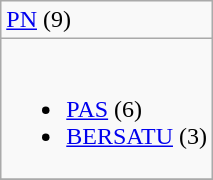<table class="wikitable">
<tr>
<td> <a href='#'>PN</a> (9)</td>
</tr>
<tr>
<td><br><ul><li> <a href='#'>PAS</a> (6)</li><li> <a href='#'>BERSATU</a> (3)</li></ul></td>
</tr>
<tr>
</tr>
</table>
